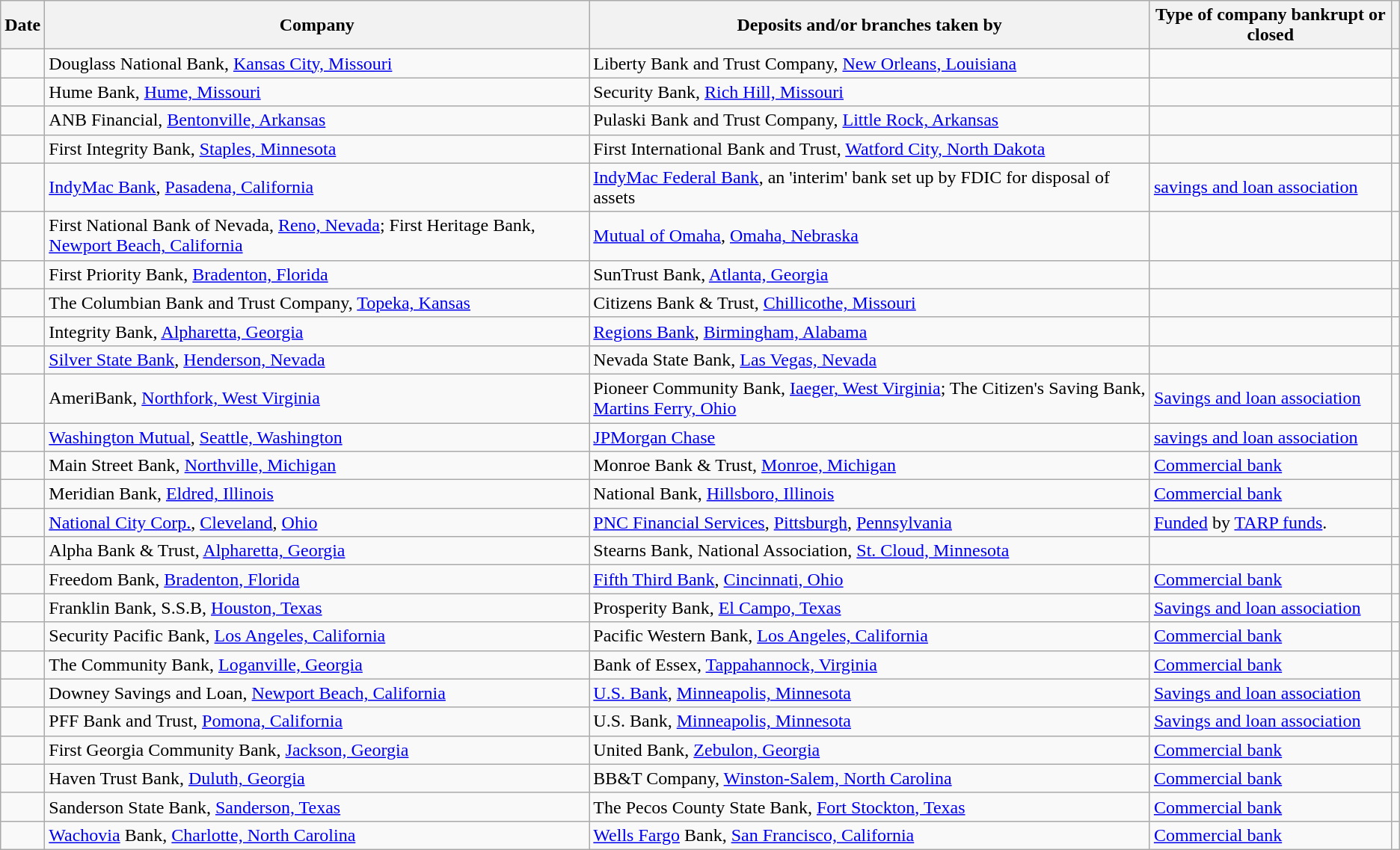<table class="wikitable sortable">
<tr>
<th>Date</th>
<th>Company</th>
<th>Deposits and/or branches taken by</th>
<th>Type of company bankrupt or closed</th>
<th class="unsortable"></th>
</tr>
<tr>
<td></td>
<td>Douglass National Bank, <a href='#'>Kansas City, Missouri</a></td>
<td>Liberty Bank and Trust Company, <a href='#'>New Orleans, Louisiana</a></td>
<td></td>
<td align="center"></td>
</tr>
<tr>
<td></td>
<td>Hume Bank, <a href='#'>Hume, Missouri</a></td>
<td>Security Bank, <a href='#'>Rich Hill, Missouri</a></td>
<td></td>
<td align="center"></td>
</tr>
<tr>
<td></td>
<td>ANB Financial, <a href='#'>Bentonville, Arkansas</a></td>
<td>Pulaski Bank and Trust Company, <a href='#'>Little Rock, Arkansas</a></td>
<td></td>
<td align="center"></td>
</tr>
<tr>
<td></td>
<td>First Integrity Bank, <a href='#'>Staples, Minnesota</a></td>
<td>First International Bank and Trust, <a href='#'>Watford City, North Dakota</a></td>
<td></td>
<td align="center"></td>
</tr>
<tr>
<td></td>
<td><a href='#'>IndyMac Bank</a>, <a href='#'>Pasadena, California</a></td>
<td><a href='#'>IndyMac Federal Bank</a>, an 'interim' bank set up by FDIC for disposal of assets</td>
<td><a href='#'>savings and loan association</a></td>
<td align="center"></td>
</tr>
<tr>
<td></td>
<td>First National Bank of Nevada, <a href='#'>Reno, Nevada</a>; First Heritage Bank, <a href='#'>Newport Beach, California</a></td>
<td><a href='#'>Mutual of Omaha</a>, <a href='#'>Omaha, Nebraska</a></td>
<td></td>
<td align="center"></td>
</tr>
<tr>
<td></td>
<td>First Priority Bank, <a href='#'>Bradenton, Florida</a></td>
<td>SunTrust Bank, <a href='#'>Atlanta, Georgia</a></td>
<td></td>
<td align="center"></td>
</tr>
<tr>
<td></td>
<td>The Columbian Bank and Trust Company, <a href='#'>Topeka, Kansas</a></td>
<td>Citizens Bank & Trust, <a href='#'>Chillicothe, Missouri</a></td>
<td></td>
<td align="center"></td>
</tr>
<tr>
<td></td>
<td>Integrity Bank, <a href='#'>Alpharetta, Georgia</a></td>
<td><a href='#'>Regions Bank</a>, <a href='#'>Birmingham, Alabama</a></td>
<td></td>
<td align="center"></td>
</tr>
<tr>
<td></td>
<td><a href='#'>Silver State Bank</a>, <a href='#'>Henderson, Nevada</a></td>
<td>Nevada State Bank, <a href='#'>Las Vegas, Nevada</a></td>
<td></td>
<td align="center"></td>
</tr>
<tr>
<td></td>
<td>AmeriBank, <a href='#'>Northfork, West Virginia</a></td>
<td>Pioneer Community Bank, <a href='#'>Iaeger, West Virginia</a>; The Citizen's Saving Bank, <a href='#'>Martins Ferry, Ohio</a></td>
<td><a href='#'>Savings and loan association</a></td>
<td align="center"></td>
</tr>
<tr>
<td></td>
<td><a href='#'>Washington Mutual</a>, <a href='#'>Seattle, Washington</a></td>
<td><a href='#'>JPMorgan Chase</a></td>
<td><a href='#'>savings and loan association</a></td>
<td align="center"></td>
</tr>
<tr>
<td></td>
<td>Main Street Bank, <a href='#'>Northville, Michigan</a></td>
<td>Monroe Bank & Trust, <a href='#'>Monroe, Michigan</a></td>
<td><a href='#'>Commercial bank</a></td>
<td align="center"></td>
</tr>
<tr>
<td></td>
<td>Meridian Bank, <a href='#'>Eldred, Illinois</a></td>
<td>National Bank, <a href='#'>Hillsboro, Illinois</a></td>
<td><a href='#'>Commercial bank</a></td>
<td align="center"></td>
</tr>
<tr>
<td></td>
<td><a href='#'>National City Corp.</a>, <a href='#'>Cleveland</a>, <a href='#'>Ohio</a></td>
<td><a href='#'>PNC Financial Services</a>, <a href='#'>Pittsburgh</a>, <a href='#'>Pennsylvania</a></td>
<td><a href='#'>Funded</a> by <a href='#'>TARP funds</a>.</td>
<td align="center"></td>
</tr>
<tr>
<td></td>
<td>Alpha Bank & Trust, <a href='#'>Alpharetta, Georgia</a></td>
<td>Stearns Bank, National Association, <a href='#'>St. Cloud, Minnesota</a></td>
<td></td>
<td align="center"></td>
</tr>
<tr>
<td></td>
<td>Freedom Bank, <a href='#'>Bradenton, Florida</a></td>
<td><a href='#'>Fifth Third Bank</a>, <a href='#'>Cincinnati, Ohio</a></td>
<td><a href='#'>Commercial bank</a></td>
<td align="center"></td>
</tr>
<tr>
<td></td>
<td>Franklin Bank, S.S.B, <a href='#'>Houston, Texas</a></td>
<td>Prosperity Bank, <a href='#'>El Campo, Texas</a></td>
<td><a href='#'>Savings and loan association</a></td>
<td align="center"></td>
</tr>
<tr>
<td></td>
<td>Security Pacific Bank, <a href='#'>Los Angeles, California</a></td>
<td>Pacific Western Bank, <a href='#'>Los Angeles, California</a></td>
<td><a href='#'>Commercial bank</a></td>
<td align="center"></td>
</tr>
<tr>
<td></td>
<td>The Community Bank, <a href='#'>Loganville, Georgia</a></td>
<td>Bank of Essex, <a href='#'>Tappahannock, Virginia</a></td>
<td><a href='#'>Commercial bank</a></td>
<td align="center"></td>
</tr>
<tr>
<td></td>
<td>Downey Savings and Loan, <a href='#'>Newport Beach, California</a></td>
<td><a href='#'>U.S. Bank</a>, <a href='#'>Minneapolis, Minnesota</a></td>
<td><a href='#'>Savings and loan association</a></td>
<td align="center"></td>
</tr>
<tr>
<td></td>
<td>PFF Bank and Trust, <a href='#'>Pomona, California</a></td>
<td>U.S. Bank, <a href='#'>Minneapolis, Minnesota</a></td>
<td><a href='#'>Savings and loan association</a></td>
<td align="center"></td>
</tr>
<tr>
<td></td>
<td>First Georgia Community Bank, <a href='#'>Jackson, Georgia</a></td>
<td>United Bank, <a href='#'>Zebulon, Georgia</a></td>
<td><a href='#'>Commercial bank</a></td>
<td align="center"></td>
</tr>
<tr>
<td></td>
<td>Haven Trust Bank, <a href='#'>Duluth, Georgia</a></td>
<td>BB&T Company, <a href='#'>Winston-Salem, North Carolina</a></td>
<td><a href='#'>Commercial bank</a></td>
<td align="center"></td>
</tr>
<tr>
<td></td>
<td>Sanderson State Bank, <a href='#'>Sanderson, Texas</a></td>
<td>The Pecos County State Bank, <a href='#'>Fort Stockton, Texas</a></td>
<td><a href='#'>Commercial bank</a></td>
<td align="center"></td>
</tr>
<tr>
<td></td>
<td><a href='#'>Wachovia</a> Bank, <a href='#'>Charlotte, North Carolina</a></td>
<td><a href='#'>Wells Fargo</a> Bank, <a href='#'>San Francisco, California</a></td>
<td><a href='#'>Commercial bank</a></td>
<td align="center"></td>
</tr>
</table>
